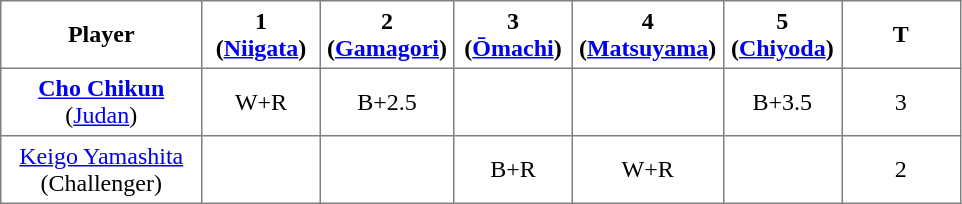<table class="toccolours" border="1" cellpadding="4" cellspacing="0" style="border-collapse: collapse; margin:0;">
<tr>
<th width=125 style="text-align:center;">Player</th>
<th width=70 style="text-align:center;">1<br> (<a href='#'>Niigata</a>)</th>
<th width=70 style="text-align:center;">2<br> (<a href='#'>Gamagori</a>)</th>
<th width=70 style="text-align:center;">3<br> (<a href='#'>Ōmachi</a>)</th>
<th width=70 style="text-align:center;">4 <br>(<a href='#'>Matsuyama</a>)</th>
<th width=70 style="text-align:center;">5<br>(<a href='#'>Chiyoda</a>)</th>
<th width=70 style="text-align:center;">T</th>
</tr>
<tr align=center>
<td><strong><a href='#'>Cho Chikun</a></strong><br> (<a href='#'>Judan</a>)</td>
<td>W+R</td>
<td>B+2.5</td>
<td></td>
<td></td>
<td>B+3.5</td>
<td>3</td>
</tr>
<tr align=center>
<td><a href='#'>Keigo Yamashita</a><br> (Challenger)</td>
<td></td>
<td></td>
<td>B+R</td>
<td>W+R</td>
<td></td>
<td>2</td>
</tr>
</table>
